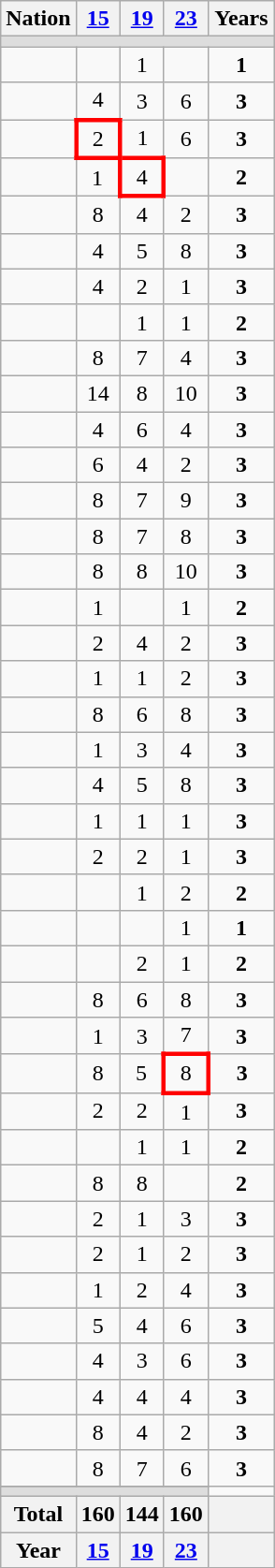<table class=wikitable style="text-align:center">
<tr>
<th>Nation</th>
<th width=20><a href='#'>15</a></th>
<th width=20><a href='#'>19</a></th>
<th width=20><a href='#'>23</a></th>
<th width=40>Years</th>
</tr>
<tr bgcolor=#DDDDDD>
<td colspan=5></td>
</tr>
<tr>
<td align="left"></td>
<td></td>
<td>1</td>
<td></td>
<td><strong>1</strong></td>
</tr>
<tr>
<td align="left"></td>
<td>4</td>
<td>3</td>
<td>6</td>
<td><strong>3</strong></td>
</tr>
<tr>
<td align="left"></td>
<td style="border: 3px solid red">2</td>
<td>1</td>
<td>6</td>
<td><strong>3</strong></td>
</tr>
<tr>
<td align="left"></td>
<td>1</td>
<td style="border: 3px solid red">4</td>
<td></td>
<td><strong>2</strong></td>
</tr>
<tr>
<td align="left"></td>
<td>8</td>
<td>4</td>
<td>2</td>
<td><strong>3</strong></td>
</tr>
<tr>
<td align="left"></td>
<td>4</td>
<td>5</td>
<td>8</td>
<td><strong>3</strong></td>
</tr>
<tr>
<td align="left"></td>
<td>4</td>
<td>2</td>
<td>1</td>
<td><strong>3</strong></td>
</tr>
<tr>
<td align="left"></td>
<td></td>
<td>1</td>
<td>1</td>
<td><strong>2</strong></td>
</tr>
<tr>
<td align="left"></td>
<td>8</td>
<td>7</td>
<td>4</td>
<td><strong>3</strong></td>
</tr>
<tr>
<td align="left"></td>
<td>14</td>
<td>8</td>
<td>10</td>
<td><strong>3</strong></td>
</tr>
<tr>
<td align="left"></td>
<td>4</td>
<td>6</td>
<td>4</td>
<td><strong>3</strong></td>
</tr>
<tr>
<td align="left"></td>
<td>6</td>
<td>4</td>
<td>2</td>
<td><strong>3</strong></td>
</tr>
<tr>
<td align="left"></td>
<td>8</td>
<td>7</td>
<td>9</td>
<td><strong>3</strong></td>
</tr>
<tr>
<td align="left"></td>
<td>8</td>
<td>7</td>
<td>8</td>
<td><strong>3</strong></td>
</tr>
<tr>
<td align="left"></td>
<td>8</td>
<td>8</td>
<td>10</td>
<td><strong>3</strong></td>
</tr>
<tr>
<td align="left"></td>
<td>1</td>
<td></td>
<td>1</td>
<td><strong>2</strong></td>
</tr>
<tr>
<td align="left"></td>
<td>2</td>
<td>4</td>
<td>2</td>
<td><strong>3</strong></td>
</tr>
<tr>
<td align="left"></td>
<td>1</td>
<td>1</td>
<td>2</td>
<td><strong>3</strong></td>
</tr>
<tr>
<td align="left"></td>
<td>8</td>
<td>6</td>
<td>8</td>
<td><strong>3</strong></td>
</tr>
<tr>
<td align="left"></td>
<td>1</td>
<td>3</td>
<td>4</td>
<td><strong>3</strong></td>
</tr>
<tr>
<td align="left"></td>
<td>4</td>
<td>5</td>
<td>8</td>
<td><strong>3</strong></td>
</tr>
<tr>
<td align="left"></td>
<td>1</td>
<td>1</td>
<td>1</td>
<td><strong>3</strong></td>
</tr>
<tr>
<td align="left"></td>
<td>2</td>
<td>2</td>
<td>1</td>
<td><strong>3</strong></td>
</tr>
<tr>
<td align="left"></td>
<td></td>
<td>1</td>
<td>2</td>
<td><strong>2</strong></td>
</tr>
<tr>
<td align="left"></td>
<td></td>
<td></td>
<td>1</td>
<td><strong>1</strong></td>
</tr>
<tr>
<td align="left"></td>
<td></td>
<td>2</td>
<td>1</td>
<td><strong>2</strong></td>
</tr>
<tr>
<td align="left"></td>
<td>8</td>
<td>6</td>
<td>8</td>
<td><strong>3</strong></td>
</tr>
<tr>
<td align="left"></td>
<td>1</td>
<td>3</td>
<td>7</td>
<td><strong>3</strong></td>
</tr>
<tr>
<td align="left"></td>
<td>8</td>
<td>5</td>
<td style="border: 3px solid red">8</td>
<td><strong>3</strong></td>
</tr>
<tr>
<td align="left"></td>
<td>2</td>
<td>2</td>
<td>1</td>
<td><strong>3</strong></td>
</tr>
<tr>
<td align="left"></td>
<td></td>
<td>1</td>
<td>1</td>
<td><strong>2</strong></td>
</tr>
<tr>
<td align="left"></td>
<td>8</td>
<td>8</td>
<td></td>
<td><strong>2</strong></td>
</tr>
<tr>
<td align="left"></td>
<td>2</td>
<td>1</td>
<td>3</td>
<td><strong>3</strong></td>
</tr>
<tr>
<td align="left"></td>
<td>2</td>
<td>1</td>
<td>2</td>
<td><strong>3</strong></td>
</tr>
<tr>
<td align="left"></td>
<td>1</td>
<td>2</td>
<td>4</td>
<td><strong>3</strong></td>
</tr>
<tr>
<td align="left"></td>
<td>5</td>
<td>4</td>
<td>6</td>
<td><strong>3</strong></td>
</tr>
<tr>
<td align="left"></td>
<td>4</td>
<td>3</td>
<td>6</td>
<td><strong>3</strong></td>
</tr>
<tr>
<td align="left"></td>
<td>4</td>
<td>4</td>
<td>4</td>
<td><strong>3</strong></td>
</tr>
<tr>
<td align="left"></td>
<td>8</td>
<td>4</td>
<td>2</td>
<td><strong>3</strong></td>
</tr>
<tr>
<td align="left"></td>
<td>8</td>
<td>7</td>
<td>6</td>
<td><strong>3</strong></td>
</tr>
<tr>
</tr>
<tr bgcolor=#DDDDDD>
<td colspan=4></td>
</tr>
<tr>
<th>Total</th>
<th>160</th>
<th>144</th>
<th>160</th>
<th></th>
</tr>
<tr>
<th>Year</th>
<th><a href='#'>15</a></th>
<th><a href='#'>19</a></th>
<th><a href='#'>23</a></th>
<th></th>
</tr>
</table>
